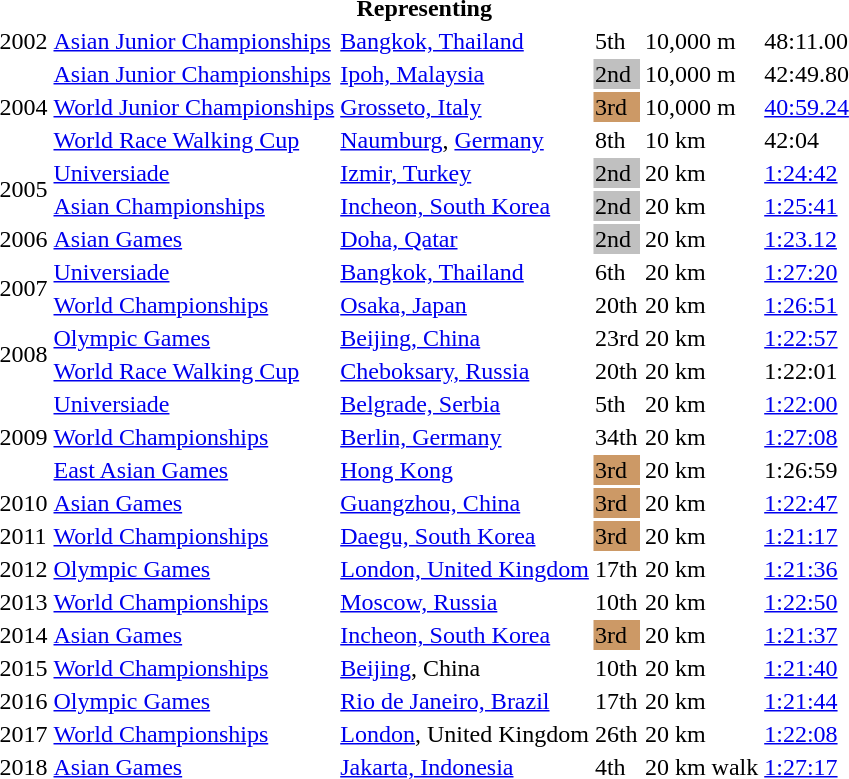<table>
<tr>
<th colspan="6">Representing </th>
</tr>
<tr>
<td>2002</td>
<td><a href='#'>Asian Junior Championships</a></td>
<td><a href='#'>Bangkok, Thailand</a></td>
<td>5th</td>
<td>10,000 m</td>
<td>48:11.00</td>
</tr>
<tr>
<td rowspan=3>2004</td>
<td><a href='#'>Asian Junior Championships</a></td>
<td><a href='#'>Ipoh, Malaysia</a></td>
<td bgcolor="silver">2nd</td>
<td>10,000 m</td>
<td>42:49.80</td>
</tr>
<tr>
<td><a href='#'>World Junior Championships</a></td>
<td><a href='#'>Grosseto, Italy</a></td>
<td bgcolor="cc9966">3rd</td>
<td>10,000 m</td>
<td><a href='#'>40:59.24</a></td>
</tr>
<tr>
<td><a href='#'>World Race Walking Cup</a></td>
<td><a href='#'>Naumburg</a>, <a href='#'>Germany</a></td>
<td>8th</td>
<td>10 km</td>
<td>42:04</td>
</tr>
<tr>
<td rowspan=2>2005</td>
<td><a href='#'>Universiade</a></td>
<td><a href='#'>Izmir, Turkey</a></td>
<td bgcolor="silver">2nd</td>
<td>20 km</td>
<td><a href='#'>1:24:42</a></td>
</tr>
<tr>
<td><a href='#'>Asian Championships</a></td>
<td><a href='#'>Incheon, South Korea</a></td>
<td bgcolor="silver">2nd</td>
<td>20 km</td>
<td><a href='#'>1:25:41</a></td>
</tr>
<tr>
<td>2006</td>
<td><a href='#'>Asian Games</a></td>
<td><a href='#'>Doha, Qatar</a></td>
<td bgcolor="silver">2nd</td>
<td>20 km</td>
<td><a href='#'>1:23.12</a></td>
</tr>
<tr>
<td rowspan=2>2007</td>
<td><a href='#'>Universiade</a></td>
<td><a href='#'>Bangkok, Thailand</a></td>
<td>6th</td>
<td>20 km</td>
<td><a href='#'>1:27:20</a></td>
</tr>
<tr>
<td><a href='#'>World Championships</a></td>
<td><a href='#'>Osaka, Japan</a></td>
<td>20th</td>
<td>20 km</td>
<td><a href='#'>1:26:51</a></td>
</tr>
<tr>
<td rowspan=2>2008</td>
<td><a href='#'>Olympic Games</a></td>
<td><a href='#'>Beijing, China</a></td>
<td>23rd</td>
<td>20 km</td>
<td><a href='#'>1:22:57</a></td>
</tr>
<tr>
<td><a href='#'>World Race Walking Cup</a></td>
<td><a href='#'>Cheboksary, Russia</a></td>
<td>20th</td>
<td>20 km</td>
<td>1:22:01</td>
</tr>
<tr>
<td rowspan=3>2009</td>
<td><a href='#'>Universiade</a></td>
<td><a href='#'>Belgrade, Serbia</a></td>
<td>5th</td>
<td>20 km</td>
<td><a href='#'>1:22:00</a></td>
</tr>
<tr>
<td><a href='#'>World Championships</a></td>
<td><a href='#'>Berlin, Germany</a></td>
<td>34th</td>
<td>20 km</td>
<td><a href='#'>1:27:08</a></td>
</tr>
<tr>
<td><a href='#'>East Asian Games</a></td>
<td><a href='#'>Hong Kong</a></td>
<td bgcolor="cc9966">3rd</td>
<td>20 km</td>
<td>1:26:59</td>
</tr>
<tr>
<td>2010</td>
<td><a href='#'>Asian Games</a></td>
<td><a href='#'>Guangzhou, China</a></td>
<td bgcolor="cc9966">3rd</td>
<td>20 km</td>
<td><a href='#'>1:22:47</a></td>
</tr>
<tr>
<td>2011</td>
<td><a href='#'>World Championships</a></td>
<td><a href='#'>Daegu, South Korea</a></td>
<td bgcolor="cc9966">3rd</td>
<td>20 km</td>
<td><a href='#'>1:21:17</a></td>
</tr>
<tr>
<td>2012</td>
<td><a href='#'>Olympic Games</a></td>
<td><a href='#'>London, United Kingdom</a></td>
<td>17th</td>
<td>20 km</td>
<td><a href='#'>1:21:36</a></td>
</tr>
<tr>
<td>2013</td>
<td><a href='#'>World Championships</a></td>
<td><a href='#'>Moscow, Russia</a></td>
<td>10th</td>
<td>20 km</td>
<td><a href='#'>1:22:50</a></td>
</tr>
<tr>
<td>2014</td>
<td><a href='#'>Asian Games</a></td>
<td><a href='#'>Incheon, South Korea</a></td>
<td bgcolor="cc9966">3rd</td>
<td>20 km</td>
<td><a href='#'>1:21:37</a></td>
</tr>
<tr>
<td>2015</td>
<td><a href='#'>World Championships</a></td>
<td><a href='#'>Beijing</a>, China</td>
<td>10th</td>
<td>20 km</td>
<td><a href='#'>1:21:40</a></td>
</tr>
<tr>
<td>2016</td>
<td><a href='#'>Olympic Games</a></td>
<td><a href='#'>Rio de Janeiro, Brazil</a></td>
<td>17th</td>
<td>20 km</td>
<td><a href='#'>1:21:44</a></td>
</tr>
<tr>
<td>2017</td>
<td><a href='#'>World Championships</a></td>
<td><a href='#'>London</a>, United Kingdom</td>
<td>26th</td>
<td>20 km</td>
<td><a href='#'>1:22:08</a></td>
</tr>
<tr>
<td>2018</td>
<td><a href='#'>Asian Games</a></td>
<td><a href='#'>Jakarta, Indonesia</a></td>
<td>4th</td>
<td>20 km walk</td>
<td><a href='#'>1:27:17</a></td>
</tr>
</table>
